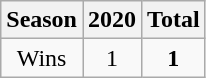<table class="wikitable">
<tr>
<th>Season</th>
<th>2020</th>
<th><strong>Total</strong></th>
</tr>
<tr align=center>
<td>Wins</td>
<td>1</td>
<td><strong>1</strong></td>
</tr>
</table>
